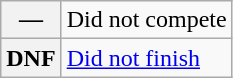<table class="wikitable">
<tr>
<th scope="row">—</th>
<td>Did not compete</td>
</tr>
<tr>
<th scope="row">DNF</th>
<td><a href='#'>Did not finish</a></td>
</tr>
</table>
